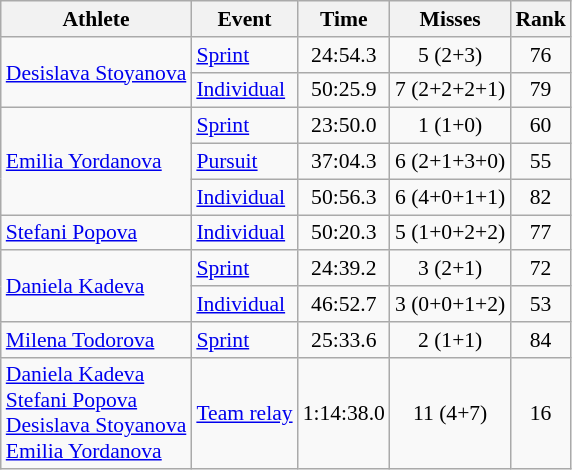<table class="wikitable" style="font-size:90%">
<tr>
<th>Athlete</th>
<th>Event</th>
<th>Time</th>
<th>Misses</th>
<th>Rank</th>
</tr>
<tr align=center>
<td align=left rowspan=2><a href='#'>Desislava Stoyanova</a></td>
<td align=left><a href='#'>Sprint</a></td>
<td>24:54.3</td>
<td>5 (2+3)</td>
<td>76</td>
</tr>
<tr align=center>
<td align=left><a href='#'>Individual</a></td>
<td>50:25.9</td>
<td>7 (2+2+2+1)</td>
<td>79</td>
</tr>
<tr align=center>
<td align=left rowspan=3><a href='#'>Emilia Yordanova</a></td>
<td align=left><a href='#'>Sprint</a></td>
<td>23:50.0</td>
<td>1 (1+0)</td>
<td>60</td>
</tr>
<tr align=center>
<td align=left><a href='#'>Pursuit</a></td>
<td>37:04.3</td>
<td>6 (2+1+3+0)</td>
<td>55</td>
</tr>
<tr align=center>
<td align=left><a href='#'>Individual</a></td>
<td>50:56.3</td>
<td>6 (4+0+1+1)</td>
<td>82</td>
</tr>
<tr align=center>
<td align=left><a href='#'>Stefani Popova</a></td>
<td align=left><a href='#'>Individual</a></td>
<td>50:20.3</td>
<td>5 (1+0+2+2)</td>
<td>77</td>
</tr>
<tr align=center>
<td align=left rowspan=2><a href='#'>Daniela Kadeva</a></td>
<td align=left><a href='#'>Sprint</a></td>
<td>24:39.2</td>
<td>3 (2+1)</td>
<td>72</td>
</tr>
<tr align=center>
<td align=left><a href='#'>Individual</a></td>
<td>46:52.7</td>
<td>3 (0+0+1+2)</td>
<td>53</td>
</tr>
<tr align=center>
<td align=left><a href='#'>Milena Todorova</a></td>
<td align=left><a href='#'>Sprint</a></td>
<td>25:33.6</td>
<td>2 (1+1)</td>
<td>84</td>
</tr>
<tr align=center>
<td align=left><a href='#'>Daniela Kadeva</a><br><a href='#'>Stefani Popova</a><br><a href='#'>Desislava Stoyanova</a><br><a href='#'>Emilia Yordanova</a></td>
<td align=left><a href='#'>Team relay</a></td>
<td>1:14:38.0</td>
<td>11 (4+7)</td>
<td>16</td>
</tr>
</table>
